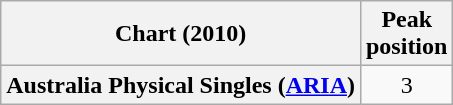<table class="wikitable plainrowheaders" style="text-align:center">
<tr>
<th>Chart (2010)</th>
<th>Peak<br>position</th>
</tr>
<tr>
<th scope="row">Australia Physical Singles (<a href='#'>ARIA</a>)</th>
<td align="center">3</td>
</tr>
</table>
